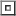<table>
<tr>
<td><br><table border=1>
<tr>
<td></td>
</tr>
</table>
</td>
</tr>
<tr>
</tr>
</table>
